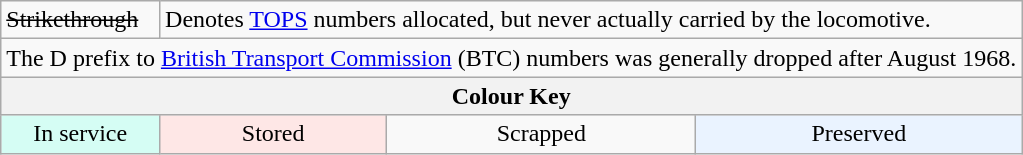<table class="wikitable">
<tr>
<td><s>Strikethrough</s></td>
<td colspan="3">Denotes <a href='#'>TOPS</a> numbers allocated, but never actually carried by the locomotive.</td>
</tr>
<tr>
<td colspan="5" style="text-align: center;">The D prefix to <a href='#'>British Transport Commission</a> (BTC) numbers was generally dropped after August 1968.</td>
</tr>
<tr>
<th colspan="4">Colour Key</th>
</tr>
<tr align=center>
<td bgcolor=#d5fdf4>In service</td>
<td bgcolor=#fee7e6>Stored</td>
<td>Scrapped</td>
<td bgcolor=#eaf3ff>Preserved</td>
</tr>
</table>
